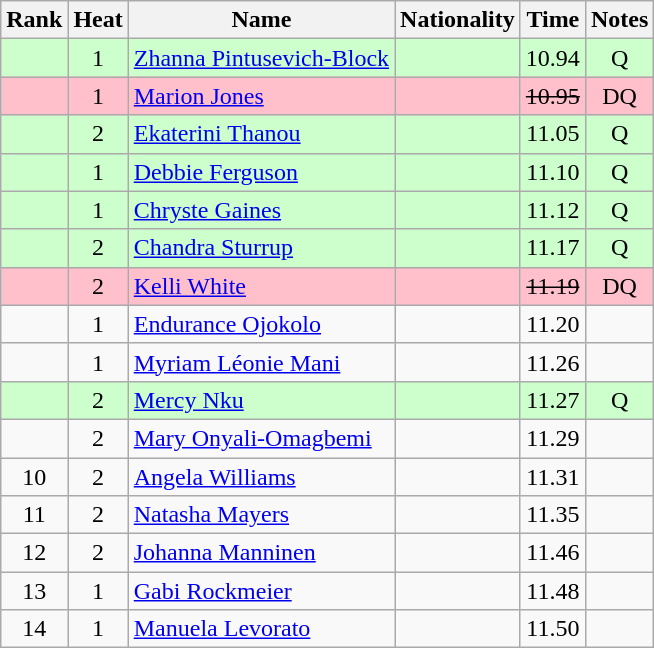<table class="wikitable sortable" style="text-align:center">
<tr>
<th>Rank</th>
<th>Heat</th>
<th>Name</th>
<th>Nationality</th>
<th>Time</th>
<th>Notes</th>
</tr>
<tr bgcolor=ccffcc>
<td></td>
<td>1</td>
<td align=left><a href='#'>Zhanna Pintusevich-Block</a></td>
<td align=left></td>
<td>10.94</td>
<td>Q</td>
</tr>
<tr bgcolor=pink>
<td></td>
<td>1</td>
<td align="left"><a href='#'>Marion Jones</a></td>
<td align=left></td>
<td><s>10.95 </s></td>
<td>DQ</td>
</tr>
<tr bgcolor=ccffcc>
<td></td>
<td>2</td>
<td align=left><a href='#'>Ekaterini Thanou</a></td>
<td align=left></td>
<td>11.05</td>
<td>Q</td>
</tr>
<tr bgcolor=ccffcc>
<td></td>
<td>1</td>
<td align=left><a href='#'>Debbie Ferguson</a></td>
<td align=left></td>
<td>11.10</td>
<td>Q</td>
</tr>
<tr bgcolor=ccffcc>
<td></td>
<td>1</td>
<td align=left><a href='#'>Chryste Gaines</a></td>
<td align=left></td>
<td>11.12</td>
<td>Q</td>
</tr>
<tr bgcolor=ccffcc>
<td></td>
<td>2</td>
<td align=left><a href='#'>Chandra Sturrup</a></td>
<td align=left></td>
<td>11.17</td>
<td>Q</td>
</tr>
<tr bgcolor=pink>
<td></td>
<td>2</td>
<td align="left"><a href='#'>Kelli White</a></td>
<td align=left></td>
<td><s>11.19 </s></td>
<td>DQ</td>
</tr>
<tr>
<td></td>
<td>1</td>
<td align=left><a href='#'>Endurance Ojokolo</a></td>
<td align=left></td>
<td>11.20</td>
<td></td>
</tr>
<tr>
<td></td>
<td>1</td>
<td align=left><a href='#'>Myriam Léonie Mani</a></td>
<td align=left></td>
<td>11.26</td>
<td></td>
</tr>
<tr bgcolor=ccffcc>
<td></td>
<td>2</td>
<td align=left><a href='#'>Mercy Nku</a></td>
<td align=left></td>
<td>11.27</td>
<td>Q</td>
</tr>
<tr>
<td></td>
<td>2</td>
<td align=left><a href='#'>Mary Onyali-Omagbemi</a></td>
<td align=left></td>
<td>11.29</td>
<td></td>
</tr>
<tr>
<td>10</td>
<td>2</td>
<td align=left><a href='#'>Angela Williams</a></td>
<td align=left></td>
<td>11.31</td>
<td></td>
</tr>
<tr>
<td>11</td>
<td>2</td>
<td align=left><a href='#'>Natasha Mayers</a></td>
<td align=left></td>
<td>11.35</td>
<td></td>
</tr>
<tr>
<td>12</td>
<td>2</td>
<td align=left><a href='#'>Johanna Manninen</a></td>
<td align=left></td>
<td>11.46</td>
<td></td>
</tr>
<tr>
<td>13</td>
<td>1</td>
<td align=left><a href='#'>Gabi Rockmeier</a></td>
<td align=left></td>
<td>11.48</td>
<td></td>
</tr>
<tr>
<td>14</td>
<td>1</td>
<td align=left><a href='#'>Manuela Levorato</a></td>
<td align=left></td>
<td>11.50</td>
<td></td>
</tr>
</table>
